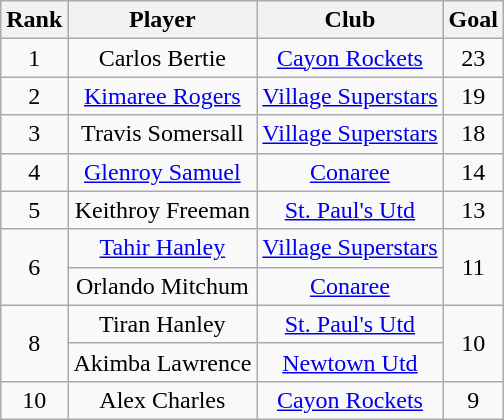<table class="wikitable" style="text-align:center;">
<tr>
<th>Rank</th>
<th>Player</th>
<th>Club</th>
<th>Goal</th>
</tr>
<tr>
<td>1</td>
<td> Carlos Bertie</td>
<td><a href='#'>Cayon Rockets</a></td>
<td>23</td>
</tr>
<tr>
<td>2</td>
<td> <a href='#'>Kimaree Rogers</a></td>
<td><a href='#'>Village Superstars</a></td>
<td>19</td>
</tr>
<tr>
<td>3</td>
<td> Travis Somersall</td>
<td><a href='#'>Village Superstars</a></td>
<td>18</td>
</tr>
<tr>
<td>4</td>
<td> <a href='#'>Glenroy Samuel</a></td>
<td><a href='#'>Conaree</a></td>
<td>14</td>
</tr>
<tr>
<td>5</td>
<td> Keithroy Freeman</td>
<td><a href='#'>St. Paul's Utd</a></td>
<td>13</td>
</tr>
<tr>
<td rowspan=2>6</td>
<td> <a href='#'>Tahir Hanley</a></td>
<td><a href='#'>Village Superstars</a></td>
<td rowspan=2>11</td>
</tr>
<tr>
<td> Orlando Mitchum</td>
<td><a href='#'>Conaree</a></td>
</tr>
<tr>
<td rowspan=2>8</td>
<td> Tiran Hanley</td>
<td><a href='#'>St. Paul's Utd</a></td>
<td rowspan=2>10</td>
</tr>
<tr>
<td> Akimba Lawrence</td>
<td><a href='#'>Newtown Utd</a></td>
</tr>
<tr>
<td>10</td>
<td> Alex Charles</td>
<td><a href='#'>Cayon Rockets</a></td>
<td>9</td>
</tr>
</table>
